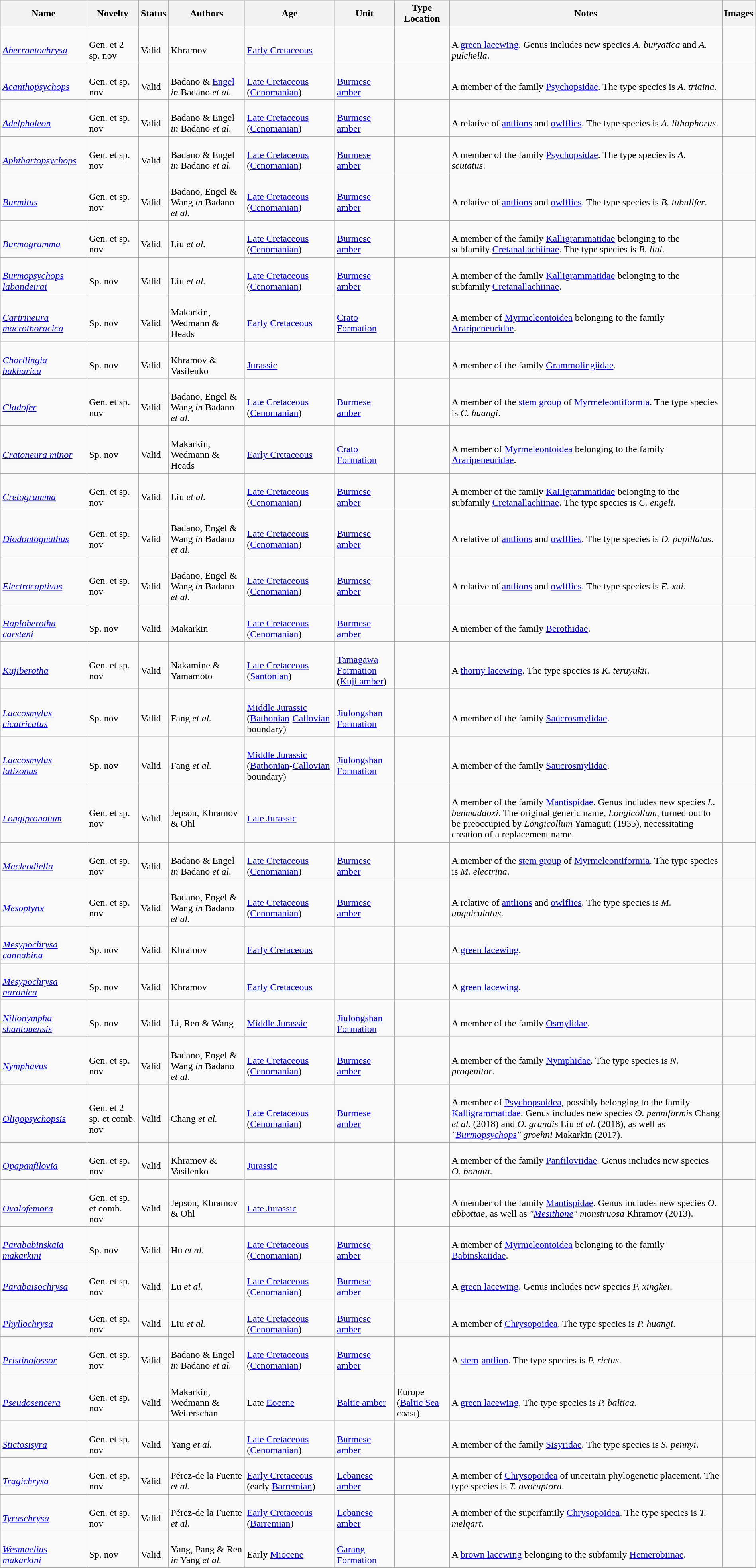<table class="wikitable sortable" align="center" width="100%">
<tr>
<th>Name</th>
<th>Novelty</th>
<th>Status</th>
<th>Authors</th>
<th>Age</th>
<th>Unit</th>
<th>Type Location</th>
<th>Notes</th>
<th>Images</th>
</tr>
<tr>
<td><br><em><a href='#'>Aberrantochrysa</a></em></td>
<td><br>Gen. et 2 sp. nov</td>
<td><br>Valid</td>
<td><br>Khramov</td>
<td><br><a href='#'>Early Cretaceous</a></td>
<td></td>
<td><br></td>
<td><br>A <a href='#'>green lacewing</a>. Genus includes new species <em>A. buryatica</em> and <em>A. pulchella</em>.</td>
<td></td>
</tr>
<tr>
<td><br><em><a href='#'>Acanthopsychops</a></em></td>
<td><br>Gen. et sp. nov</td>
<td><br>Valid</td>
<td><br>Badano & <a href='#'>Engel</a> <em>in</em> Badano <em>et al.</em></td>
<td><br><a href='#'>Late Cretaceous</a> (<a href='#'>Cenomanian</a>)</td>
<td><br><a href='#'>Burmese amber</a></td>
<td><br></td>
<td><br>A member of the family <a href='#'>Psychopsidae</a>. The type species is <em>A. triaina</em>.</td>
<td><br></td>
</tr>
<tr>
<td><br><em><a href='#'>Adelpholeon</a></em></td>
<td><br>Gen. et sp. nov</td>
<td><br>Valid</td>
<td><br>Badano & Engel <em>in</em> Badano <em>et al.</em></td>
<td><br><a href='#'>Late Cretaceous</a> (<a href='#'>Cenomanian</a>)</td>
<td><br><a href='#'>Burmese amber</a></td>
<td><br></td>
<td><br>A relative of <a href='#'>antlions</a> and <a href='#'>owlflies</a>. The type species is <em>A. lithophorus</em>.</td>
<td><br></td>
</tr>
<tr>
<td><br><em><a href='#'>Aphthartopsychops</a></em></td>
<td><br>Gen. et sp. nov</td>
<td><br>Valid</td>
<td><br>Badano & Engel <em>in</em> Badano <em>et al.</em></td>
<td><br><a href='#'>Late Cretaceous</a> (<a href='#'>Cenomanian</a>)</td>
<td><br><a href='#'>Burmese amber</a></td>
<td><br></td>
<td><br>A member of the family <a href='#'>Psychopsidae</a>. The type species is <em>A. scutatus</em>.</td>
<td><br></td>
</tr>
<tr>
<td><br><em><a href='#'>Burmitus</a></em></td>
<td><br>Gen. et sp. nov</td>
<td><br>Valid</td>
<td><br>Badano, Engel & Wang <em>in</em> Badano <em>et al.</em></td>
<td><br><a href='#'>Late Cretaceous</a> (<a href='#'>Cenomanian</a>)</td>
<td><br><a href='#'>Burmese amber</a></td>
<td><br></td>
<td><br>A relative of <a href='#'>antlions</a> and <a href='#'>owlflies</a>. The type species is <em>B. tubulifer</em>.</td>
<td><br></td>
</tr>
<tr>
<td><br><em><a href='#'>Burmogramma</a></em></td>
<td><br>Gen. et sp. nov</td>
<td><br>Valid</td>
<td><br>Liu <em>et al.</em></td>
<td><br><a href='#'>Late Cretaceous</a> (<a href='#'>Cenomanian</a>)</td>
<td><br><a href='#'>Burmese amber</a></td>
<td><br></td>
<td><br>A member of the family <a href='#'>Kalligrammatidae</a> belonging to the subfamily <a href='#'>Cretanallachiinae</a>. The type species is <em>B. liui</em>.</td>
<td><br></td>
</tr>
<tr>
<td><br><em><a href='#'>Burmopsychops labandeirai</a></em></td>
<td><br>Sp. nov</td>
<td><br>Valid</td>
<td><br>Liu <em>et al.</em></td>
<td><br><a href='#'>Late Cretaceous</a> (<a href='#'>Cenomanian</a>)</td>
<td><br><a href='#'>Burmese amber</a></td>
<td><br></td>
<td><br>A member of the family <a href='#'>Kalligrammatidae</a> belonging to the subfamily <a href='#'>Cretanallachiinae</a>.</td>
<td><br></td>
</tr>
<tr>
<td><br><em><a href='#'>Caririneura macrothoracica</a></em></td>
<td><br>Sp. nov</td>
<td><br>Valid</td>
<td><br>Makarkin, Wedmann & Heads</td>
<td><br><a href='#'>Early Cretaceous</a></td>
<td><br><a href='#'>Crato Formation</a></td>
<td><br></td>
<td><br>A member of <a href='#'>Myrmeleontoidea</a> belonging to the family <a href='#'>Araripeneuridae</a>.</td>
<td></td>
</tr>
<tr>
<td><br><em><a href='#'>Chorilingia bakharica</a></em></td>
<td><br>Sp. nov</td>
<td><br>Valid</td>
<td><br>Khramov & Vasilenko</td>
<td><br><a href='#'>Jurassic</a></td>
<td></td>
<td><br></td>
<td><br>A member of the family <a href='#'>Grammolingiidae</a>.</td>
<td></td>
</tr>
<tr>
<td><br><em><a href='#'>Cladofer</a></em></td>
<td><br>Gen. et sp. nov</td>
<td><br>Valid</td>
<td><br>Badano, Engel & Wang <em>in</em> Badano <em>et al.</em></td>
<td><br><a href='#'>Late Cretaceous</a> (<a href='#'>Cenomanian</a>)</td>
<td><br><a href='#'>Burmese amber</a></td>
<td><br></td>
<td><br>A member of the <a href='#'>stem group</a> of <a href='#'>Myrmeleontiformia</a>. The type species is <em>C. huangi</em>.</td>
<td><br></td>
</tr>
<tr>
<td><br><em><a href='#'>Cratoneura minor</a></em></td>
<td><br>Sp. nov</td>
<td><br>Valid</td>
<td><br>Makarkin, Wedmann & Heads</td>
<td><br><a href='#'>Early Cretaceous</a></td>
<td><br><a href='#'>Crato Formation</a></td>
<td><br></td>
<td><br>A member of <a href='#'>Myrmeleontoidea</a> belonging to the family <a href='#'>Araripeneuridae</a>.</td>
<td></td>
</tr>
<tr>
<td><br><em><a href='#'>Cretogramma</a></em></td>
<td><br>Gen. et sp. nov</td>
<td><br>Valid</td>
<td><br>Liu <em>et al.</em></td>
<td><br><a href='#'>Late Cretaceous</a> (<a href='#'>Cenomanian</a>)</td>
<td><br><a href='#'>Burmese amber</a></td>
<td><br></td>
<td><br>A member of the family <a href='#'>Kalligrammatidae</a> belonging to the subfamily <a href='#'>Cretanallachiinae</a>. The type species is <em>C. engeli</em>.</td>
<td><br></td>
</tr>
<tr>
<td><br><em><a href='#'>Diodontognathus</a></em></td>
<td><br>Gen. et sp. nov</td>
<td><br>Valid</td>
<td><br>Badano, Engel & Wang <em>in</em> Badano <em>et al.</em></td>
<td><br><a href='#'>Late Cretaceous</a> (<a href='#'>Cenomanian</a>)</td>
<td><br><a href='#'>Burmese amber</a></td>
<td><br></td>
<td><br>A relative of <a href='#'>antlions</a> and <a href='#'>owlflies</a>. The type species is <em>D. papillatus</em>.</td>
<td><br></td>
</tr>
<tr>
<td><br><em><a href='#'>Electrocaptivus</a></em></td>
<td><br>Gen. et sp. nov</td>
<td><br>Valid</td>
<td><br>Badano, Engel & Wang <em>in</em> Badano <em>et al.</em></td>
<td><br><a href='#'>Late Cretaceous</a> (<a href='#'>Cenomanian</a>)</td>
<td><br><a href='#'>Burmese amber</a></td>
<td><br></td>
<td><br>A relative of <a href='#'>antlions</a> and <a href='#'>owlflies</a>. The type species is <em>E. xui</em>.</td>
<td><br></td>
</tr>
<tr>
<td><br><em><a href='#'>Haploberotha carsteni</a></em></td>
<td><br>Sp. nov</td>
<td><br>Valid</td>
<td><br>Makarkin</td>
<td><br><a href='#'>Late Cretaceous</a> (<a href='#'>Cenomanian</a>)</td>
<td><br><a href='#'>Burmese amber</a></td>
<td><br></td>
<td><br>A member of the family <a href='#'>Berothidae</a>.</td>
<td></td>
</tr>
<tr>
<td><br><em><a href='#'>Kujiberotha</a></em></td>
<td><br>Gen. et sp. nov</td>
<td><br>Valid</td>
<td><br>Nakamine & Yamamoto</td>
<td><br><a href='#'>Late Cretaceous</a> (<a href='#'>Santonian</a>)</td>
<td><br><a href='#'>Tamagawa Formation</a><br>(<a href='#'>Kuji amber</a>)</td>
<td><br></td>
<td><br>A <a href='#'>thorny lacewing</a>. The type species is <em>K. teruyukii</em>.</td>
<td></td>
</tr>
<tr>
<td><br><em><a href='#'>Laccosmylus cicatricatus</a></em></td>
<td><br>Sp. nov</td>
<td><br>Valid</td>
<td><br>Fang <em>et al.</em></td>
<td><br><a href='#'>Middle Jurassic</a> (<a href='#'>Bathonian</a>-<a href='#'>Callovian</a> boundary)</td>
<td><br><a href='#'>Jiulongshan Formation</a></td>
<td><br></td>
<td><br>A member of the family <a href='#'>Saucrosmylidae</a>.</td>
<td></td>
</tr>
<tr>
<td><br><em><a href='#'>Laccosmylus latizonus</a></em></td>
<td><br>Sp. nov</td>
<td><br>Valid</td>
<td><br>Fang <em>et al.</em></td>
<td><br><a href='#'>Middle Jurassic</a> (<a href='#'>Bathonian</a>-<a href='#'>Callovian</a> boundary)</td>
<td><br><a href='#'>Jiulongshan Formation</a></td>
<td><br></td>
<td><br>A member of the family <a href='#'>Saucrosmylidae</a>.</td>
<td></td>
</tr>
<tr>
<td><br><em><a href='#'>Longipronotum</a></em></td>
<td><br>Gen. et sp. nov</td>
<td><br>Valid</td>
<td><br>Jepson, Khramov & Ohl</td>
<td><br><a href='#'>Late Jurassic</a></td>
<td></td>
<td><br></td>
<td><br>A member of the family <a href='#'>Mantispidae</a>. Genus includes new species <em>L. benmaddoxi</em>. The original generic name, <em>Longicollum</em>, turned out to be preoccupied by <em>Longicollum</em> Yamaguti (1935), necessitating creation of a replacement name.</td>
<td></td>
</tr>
<tr>
<td><br><em><a href='#'>Macleodiella</a></em></td>
<td><br>Gen. et sp. nov</td>
<td><br>Valid</td>
<td><br>Badano & Engel <em>in</em> Badano <em>et al.</em></td>
<td><br><a href='#'>Late Cretaceous</a> (<a href='#'>Cenomanian</a>)</td>
<td><br><a href='#'>Burmese amber</a></td>
<td><br></td>
<td><br>A member of the <a href='#'>stem group</a> of <a href='#'>Myrmeleontiformia</a>. The type species is <em>M. electrina</em>.</td>
<td><br></td>
</tr>
<tr>
<td><br><em><a href='#'>Mesoptynx</a></em></td>
<td><br>Gen. et sp. nov</td>
<td><br>Valid</td>
<td><br>Badano, Engel & Wang <em>in</em> Badano <em>et al.</em></td>
<td><br><a href='#'>Late Cretaceous</a> (<a href='#'>Cenomanian</a>)</td>
<td><br><a href='#'>Burmese amber</a></td>
<td><br></td>
<td><br>A relative of <a href='#'>antlions</a> and <a href='#'>owlflies</a>. The type species is <em>M. unguiculatus</em>.</td>
<td><br></td>
</tr>
<tr>
<td><br><em><a href='#'>Mesypochrysa cannabina</a></em></td>
<td><br>Sp. nov</td>
<td><br>Valid</td>
<td><br>Khramov</td>
<td><br><a href='#'>Early Cretaceous</a></td>
<td></td>
<td><br></td>
<td><br>A <a href='#'>green lacewing</a>.</td>
<td></td>
</tr>
<tr>
<td><br><em><a href='#'>Mesypochrysa naranica</a></em></td>
<td><br>Sp. nov</td>
<td><br>Valid</td>
<td><br>Khramov</td>
<td><br><a href='#'>Early Cretaceous</a></td>
<td></td>
<td><br></td>
<td><br>A <a href='#'>green lacewing</a>.</td>
<td></td>
</tr>
<tr>
<td><br><em><a href='#'>Nilionympha shantouensis</a></em></td>
<td><br>Sp. nov</td>
<td><br>Valid</td>
<td><br>Li, Ren & Wang</td>
<td><br><a href='#'>Middle Jurassic</a></td>
<td><br><a href='#'>Jiulongshan Formation</a></td>
<td><br></td>
<td><br>A member of the family <a href='#'>Osmylidae</a>.</td>
<td></td>
</tr>
<tr>
<td><br><em><a href='#'>Nymphavus</a></em></td>
<td><br>Gen. et sp. nov</td>
<td><br>Valid</td>
<td><br>Badano, Engel & Wang <em>in</em> Badano <em>et al.</em></td>
<td><br><a href='#'>Late Cretaceous</a> (<a href='#'>Cenomanian</a>)</td>
<td><br><a href='#'>Burmese amber</a></td>
<td><br></td>
<td><br>A member of the family <a href='#'>Nymphidae</a>. The type species is <em>N. progenitor</em>.</td>
<td><br></td>
</tr>
<tr>
<td><br><em><a href='#'>Oligopsychopsis</a></em></td>
<td><br>Gen. et 2 sp. et comb. nov</td>
<td><br>Valid</td>
<td><br>Chang <em>et al.</em></td>
<td><br><a href='#'>Late Cretaceous</a> (<a href='#'>Cenomanian</a>)</td>
<td><br><a href='#'>Burmese amber</a></td>
<td><br></td>
<td><br>A member of <a href='#'>Psychopsoidea</a>, possibly belonging to the family <a href='#'>Kalligrammatidae</a>. Genus includes new species <em>O. penniformis</em> Chang <em>et al.</em> (2018) and <em>O. grandis</em> Liu <em>et al.</em> (2018), as well as <em>"<a href='#'>Burmopsychops</a>" groehni</em> Makarkin (2017).</td>
<td><br></td>
</tr>
<tr>
<td><br><em><a href='#'>Opapanfilovia</a></em></td>
<td><br>Gen. et sp. nov</td>
<td><br>Valid</td>
<td><br>Khramov & Vasilenko</td>
<td><br><a href='#'>Jurassic</a></td>
<td></td>
<td><br></td>
<td><br>A member of the family <a href='#'>Panfiloviidae</a>. Genus includes new species <em>O. bonata</em>.</td>
<td></td>
</tr>
<tr>
<td><br><em><a href='#'>Ovalofemora</a></em></td>
<td><br>Gen. et sp. et comb. nov</td>
<td><br>Valid</td>
<td><br>Jepson, Khramov & Ohl</td>
<td><br><a href='#'>Late Jurassic</a></td>
<td></td>
<td><br></td>
<td><br>A member of the family <a href='#'>Mantispidae</a>. Genus includes new species <em>O. abbottae</em>, as well as <em>"<a href='#'>Mesithone</a>" monstruosa</em> Khramov (2013).</td>
<td></td>
</tr>
<tr>
<td><br><em><a href='#'>Parababinskaia makarkini</a></em></td>
<td><br>Sp. nov</td>
<td><br>Valid</td>
<td><br>Hu <em>et al.</em></td>
<td><br><a href='#'>Late Cretaceous</a> (<a href='#'>Cenomanian</a>)</td>
<td><br><a href='#'>Burmese amber</a></td>
<td><br></td>
<td><br>A member of <a href='#'>Myrmeleontoidea</a> belonging to the family <a href='#'>Babinskaiidae</a>.</td>
<td><br></td>
</tr>
<tr>
<td><br><em><a href='#'>Parabaisochrysa</a></em></td>
<td><br>Gen. et sp. nov</td>
<td><br>Valid</td>
<td><br>Lu <em>et al.</em></td>
<td><br><a href='#'>Late Cretaceous</a> (<a href='#'>Cenomanian</a>)</td>
<td><br><a href='#'>Burmese amber</a></td>
<td><br></td>
<td><br>A <a href='#'>green lacewing</a>. Genus includes new species <em>P. xingkei</em>.</td>
<td><br></td>
</tr>
<tr>
<td><br><em><a href='#'>Phyllochrysa</a></em></td>
<td><br>Gen. et sp. nov</td>
<td><br>Valid</td>
<td><br>Liu <em>et al.</em></td>
<td><br><a href='#'>Late Cretaceous</a> (<a href='#'>Cenomanian</a>)</td>
<td><br><a href='#'>Burmese amber</a></td>
<td><br></td>
<td><br>A member of <a href='#'>Chrysopoidea</a>. The type species is <em>P. huangi</em>.</td>
<td></td>
</tr>
<tr>
<td><br><em><a href='#'>Pristinofossor</a></em></td>
<td><br>Gen. et sp. nov</td>
<td><br>Valid</td>
<td><br>Badano & Engel <em>in</em> Badano <em>et al.</em></td>
<td><br><a href='#'>Late Cretaceous</a> (<a href='#'>Cenomanian</a>)</td>
<td><br><a href='#'>Burmese amber</a></td>
<td><br></td>
<td><br>A <a href='#'>stem</a>-<a href='#'>antlion</a>. The type species is <em>P. rictus</em>.</td>
<td><br></td>
</tr>
<tr>
<td><br><em><a href='#'>Pseudosencera</a></em></td>
<td><br>Gen. et sp. nov</td>
<td><br>Valid</td>
<td><br>Makarkin, Wedmann & Weiterschan</td>
<td><br>Late <a href='#'>Eocene</a></td>
<td><br><a href='#'>Baltic amber</a></td>
<td><br>Europe (<a href='#'>Baltic Sea</a> coast)</td>
<td><br>A <a href='#'>green lacewing</a>. The type species is <em>P. baltica</em>.</td>
<td></td>
</tr>
<tr>
<td><br><em><a href='#'>Stictosisyra</a></em></td>
<td><br>Gen. et sp. nov</td>
<td><br>Valid</td>
<td><br>Yang <em>et al.</em></td>
<td><br><a href='#'>Late Cretaceous</a> (<a href='#'>Cenomanian</a>)</td>
<td><br><a href='#'>Burmese amber</a></td>
<td><br></td>
<td><br>A member of the family <a href='#'>Sisyridae</a>. The type species is <em>S. pennyi</em>.</td>
<td><br></td>
</tr>
<tr>
<td><br><em><a href='#'>Tragichrysa</a></em></td>
<td><br>Gen. et sp. nov</td>
<td><br>Valid</td>
<td><br>Pérez-de la Fuente <em>et al.</em></td>
<td><br><a href='#'>Early Cretaceous</a> (early <a href='#'>Barremian</a>)</td>
<td><br><a href='#'>Lebanese amber</a></td>
<td><br></td>
<td><br>A member of <a href='#'>Chrysopoidea</a> of uncertain phylogenetic placement. The type species is <em>T. ovoruptora</em>.</td>
<td><br></td>
</tr>
<tr>
<td><br><em><a href='#'>Tyruschrysa</a></em></td>
<td><br>Gen. et sp. nov</td>
<td><br>Valid</td>
<td><br>Pérez-de la Fuente <em>et al.</em></td>
<td><br><a href='#'>Early Cretaceous</a> (<a href='#'>Barremian</a>)</td>
<td><br><a href='#'>Lebanese amber</a></td>
<td><br></td>
<td><br>A member of the superfamily <a href='#'>Chrysopoidea</a>. The type species is <em>T. melqart</em>.</td>
<td><br></td>
</tr>
<tr>
<td><br><em><a href='#'>Wesmaelius makarkini</a></em></td>
<td><br>Sp. nov</td>
<td><br>Valid</td>
<td><br>Yang, Pang & Ren <em>in</em> Yang <em>et al.</em></td>
<td><br>Early <a href='#'>Miocene</a></td>
<td><br><a href='#'>Garang Formation</a></td>
<td><br></td>
<td><br>A <a href='#'>brown lacewing</a> belonging to the subfamily <a href='#'>Hemerobiinae</a>.</td>
<td></td>
</tr>
<tr>
</tr>
</table>
